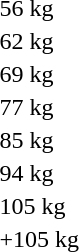<table>
<tr>
<td>56 kg<br></td>
<td></td>
<td></td>
<td></td>
</tr>
<tr>
<td>62 kg<br></td>
<td></td>
<td></td>
<td></td>
</tr>
<tr>
<td>69 kg<br></td>
<td></td>
<td></td>
<td></td>
</tr>
<tr>
<td>77 kg<br></td>
<td></td>
<td></td>
<td></td>
</tr>
<tr>
<td>85 kg<br></td>
<td></td>
<td></td>
<td></td>
</tr>
<tr>
<td>94 kg<br></td>
<td></td>
<td></td>
<td></td>
</tr>
<tr>
<td>105 kg<br></td>
<td></td>
<td></td>
<td></td>
</tr>
<tr>
<td>+105 kg<br></td>
<td></td>
<td></td>
<td></td>
</tr>
</table>
